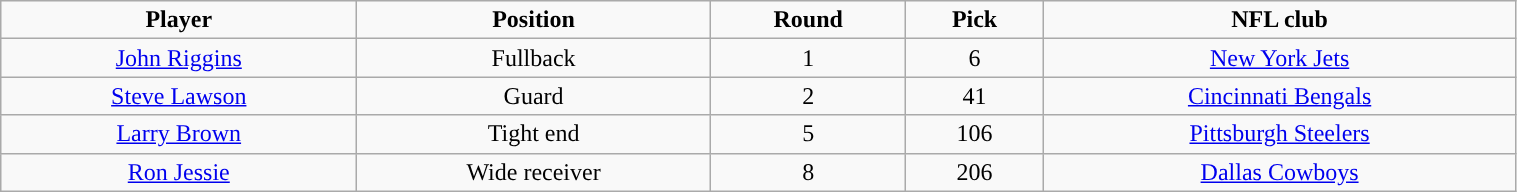<table class="wikitable" width="80%">
<tr align="center">
<td><strong>Player</strong></td>
<td><strong>Position</strong></td>
<td><strong>Round</strong></td>
<td><strong>Pick</strong></td>
<td><strong>NFL club</strong></td>
</tr>
<tr align="center" bgcolor="">
<td><a href='#'>John Riggins</a></td>
<td>Fullback</td>
<td>1</td>
<td>6</td>
<td><a href='#'>New York Jets</a></td>
</tr>
<tr align="center" bgcolor="">
<td><a href='#'>Steve Lawson</a></td>
<td>Guard</td>
<td>2</td>
<td>41</td>
<td><a href='#'>Cincinnati Bengals</a></td>
</tr>
<tr align="center" bgcolor="">
<td><a href='#'>Larry Brown</a></td>
<td>Tight end</td>
<td>5</td>
<td>106</td>
<td><a href='#'>Pittsburgh Steelers</a></td>
</tr>
<tr align="center" bgcolor="">
<td><a href='#'>Ron Jessie</a></td>
<td>Wide receiver</td>
<td>8</td>
<td>206</td>
<td><a href='#'>Dallas Cowboys</a></td>
</tr>
</table>
